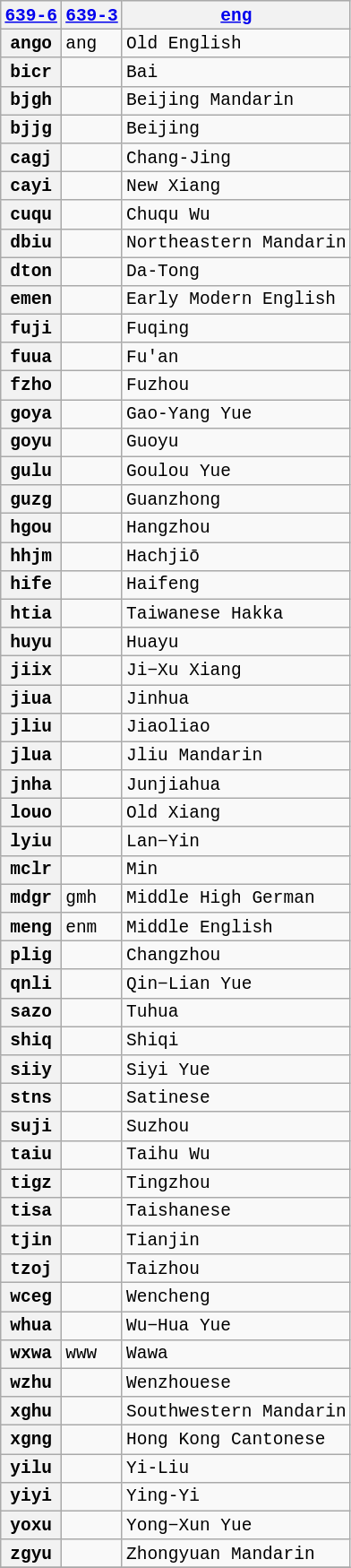<table class='wikitable sortable' style='font-family:monospace'>
<tr style='background: #EFEFEF;white-space:nowrap;'>
<th><a href='#'>639-6</a></th>
<th><a href='#'>639-3</a></th>
<th><a href='#'>eng</a></th>
</tr>
<tr>
<th>ango</th>
<td>ang</td>
<td>Old English</td>
</tr>
<tr>
<th>bicr</th>
<td></td>
<td>Bai</td>
</tr>
<tr>
<th>bjgh</th>
<td></td>
<td>Beijing Mandarin</td>
</tr>
<tr>
<th>bjjg</th>
<td></td>
<td>Beijing</td>
</tr>
<tr>
<th>cagj</th>
<td></td>
<td>Chang-Jing</td>
</tr>
<tr>
<th>cayi</th>
<td></td>
<td>New Xiang</td>
</tr>
<tr>
<th>cuqu</th>
<td></td>
<td>Chuqu Wu</td>
</tr>
<tr>
<th>dbiu</th>
<td></td>
<td>Northeastern Mandarin</td>
</tr>
<tr>
<th>dton</th>
<td></td>
<td>Da-Tong</td>
</tr>
<tr>
<th>emen</th>
<td></td>
<td>Early Modern English</td>
</tr>
<tr>
<th>fuji</th>
<td></td>
<td>Fuqing</td>
</tr>
<tr>
<th>fuua</th>
<td></td>
<td>Fu'an</td>
</tr>
<tr>
<th>fzho</th>
<td></td>
<td>Fuzhou</td>
</tr>
<tr>
<th>goya</th>
<td></td>
<td>Gao-Yang Yue</td>
</tr>
<tr>
<th>goyu</th>
<td></td>
<td>Guoyu</td>
</tr>
<tr>
<th>gulu</th>
<td></td>
<td>Goulou Yue</td>
</tr>
<tr>
<th>guzg</th>
<td></td>
<td>Guanzhong</td>
</tr>
<tr>
<th>hgou</th>
<td></td>
<td>Hangzhou</td>
</tr>
<tr>
<th>hhjm</th>
<td></td>
<td>Hachjiō</td>
</tr>
<tr>
<th>hife</th>
<td></td>
<td>Haifeng</td>
</tr>
<tr>
<th>htia</th>
<td></td>
<td>Taiwanese Hakka</td>
</tr>
<tr>
<th>huyu</th>
<td></td>
<td>Huayu</td>
</tr>
<tr>
<th>jiix</th>
<td></td>
<td>Ji−Xu Xiang</td>
</tr>
<tr>
<th>jiua</th>
<td></td>
<td>Jinhua</td>
</tr>
<tr>
<th>jliu</th>
<td></td>
<td>Jiaoliao</td>
</tr>
<tr>
<th>jlua</th>
<td></td>
<td>Jliu Mandarin</td>
</tr>
<tr>
<th>jnha</th>
<td></td>
<td>Junjiahua</td>
</tr>
<tr>
<th>louo</th>
<td></td>
<td>Old Xiang</td>
</tr>
<tr>
<th>lyiu</th>
<td></td>
<td>Lan−Yin</td>
</tr>
<tr>
<th>mclr</th>
<td></td>
<td>Min</td>
</tr>
<tr>
<th>mdgr</th>
<td>gmh</td>
<td>Middle High German</td>
</tr>
<tr>
<th>meng</th>
<td>enm</td>
<td>Middle English</td>
</tr>
<tr>
<th>plig</th>
<td></td>
<td>Changzhou</td>
</tr>
<tr>
<th>qnli</th>
<td></td>
<td>Qin−Lian Yue</td>
</tr>
<tr>
<th>sazo</th>
<td></td>
<td>Tuhua</td>
</tr>
<tr>
<th>shiq</th>
<td></td>
<td>Shiqi</td>
</tr>
<tr>
<th>siiy</th>
<td></td>
<td>Siyi Yue</td>
</tr>
<tr>
<th>stns</th>
<td></td>
<td>Satinese</td>
</tr>
<tr>
<th>suji</th>
<td></td>
<td>Suzhou</td>
</tr>
<tr>
<th>taiu</th>
<td></td>
<td>Taihu Wu</td>
</tr>
<tr>
<th>tigz</th>
<td></td>
<td>Tingzhou</td>
</tr>
<tr>
<th>tisa</th>
<td></td>
<td>Taishanese</td>
</tr>
<tr>
<th>tjin</th>
<td></td>
<td>Tianjin</td>
</tr>
<tr>
<th>tzoj</th>
<td></td>
<td>Taizhou</td>
</tr>
<tr>
<th>wceg</th>
<td></td>
<td>Wencheng</td>
</tr>
<tr>
<th>whua</th>
<td></td>
<td>Wu−Hua Yue</td>
</tr>
<tr>
<th>wxwa</th>
<td>www</td>
<td>Wawa</td>
</tr>
<tr>
<th>wzhu</th>
<td></td>
<td>Wenzhouese</td>
</tr>
<tr>
<th>xghu</th>
<td></td>
<td>Southwestern Mandarin</td>
</tr>
<tr>
<th>xgng</th>
<td></td>
<td>Hong Kong Cantonese</td>
</tr>
<tr>
<th>yilu</th>
<td></td>
<td>Yi-Liu</td>
</tr>
<tr>
<th>yiyi</th>
<td></td>
<td>Ying-Yi</td>
</tr>
<tr>
<th>yoxu</th>
<td></td>
<td>Yong−Xun Yue</td>
</tr>
<tr>
<th>zgyu</th>
<td></td>
<td>Zhongyuan Mandarin</td>
</tr>
<tr>
</tr>
</table>
